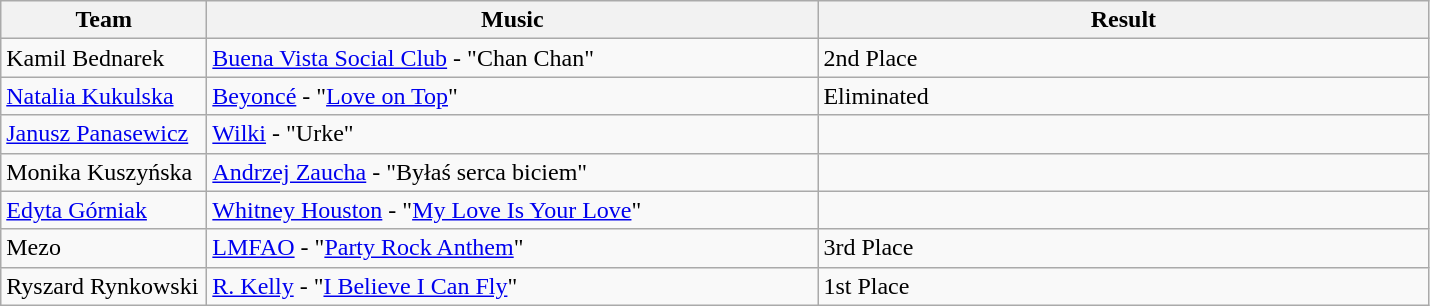<table class="wikitable">
<tr>
<th style="width:130px;">Team</th>
<th style="width:400px;">Music</th>
<th style="width:400px;">Result</th>
</tr>
<tr>
<td>Kamil Bednarek</td>
<td><a href='#'>Buena Vista Social Club</a> - "Chan Chan"</td>
<td>2nd Place</td>
</tr>
<tr>
<td><a href='#'>Natalia Kukulska</a></td>
<td><a href='#'>Beyoncé</a> - "<a href='#'>Love on Top</a>"</td>
<td>Eliminated</td>
</tr>
<tr>
<td><a href='#'>Janusz Panasewicz</a></td>
<td><a href='#'>Wilki</a> - "Urke"</td>
<td></td>
</tr>
<tr>
<td>Monika Kuszyńska</td>
<td><a href='#'>Andrzej Zaucha</a> - "Byłaś serca biciem"</td>
<td></td>
</tr>
<tr>
<td><a href='#'>Edyta Górniak</a></td>
<td><a href='#'>Whitney Houston</a> - "<a href='#'>My Love Is Your Love</a>"</td>
<td></td>
</tr>
<tr>
<td>Mezo</td>
<td><a href='#'>LMFAO</a> - "<a href='#'>Party Rock Anthem</a>"</td>
<td>3rd Place</td>
</tr>
<tr>
<td>Ryszard Rynkowski</td>
<td><a href='#'>R. Kelly</a> - "<a href='#'>I Believe I Can Fly</a>"</td>
<td>1st Place</td>
</tr>
</table>
